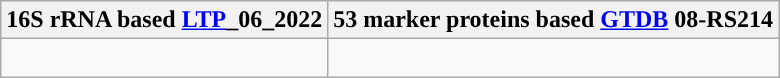<table class="wikitable">
<tr>
<th colspan=1>16S rRNA based <a href='#'>LTP</a>_06_2022</th>
<th colspan=1>53 marker proteins based <a href='#'>GTDB</a> 08-RS214</th>
</tr>
<tr>
<td style="vertical-align:top"><br></td>
<td><br></td>
</tr>
</table>
